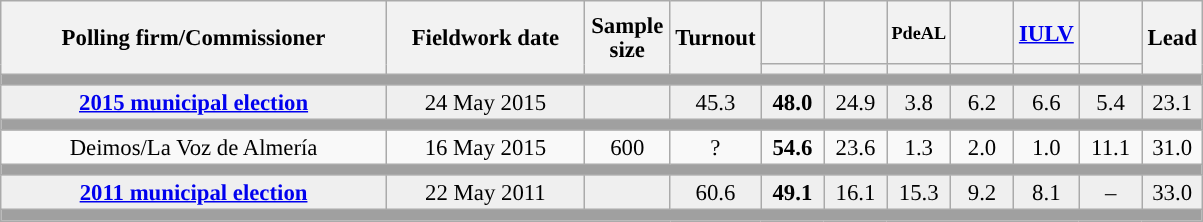<table class="wikitable collapsible collapsed" style="text-align:center; font-size:95%; line-height:16px;">
<tr style="height:42px;">
<th style="width:250px;" rowspan="2">Polling firm/Commissioner</th>
<th style="width:125px;" rowspan="2">Fieldwork date</th>
<th style="width:50px;" rowspan="2">Sample size</th>
<th style="width:45px;" rowspan="2">Turnout</th>
<th style="width:35px;"></th>
<th style="width:35px;"></th>
<th style="width:35px; font-size:80%;">PdeAL</th>
<th style="width:35px;"></th>
<th style="width:35px;"><a href='#'>IULV</a></th>
<th style="width:35px;"></th>
<th style="width:30px;" rowspan="2">Lead</th>
</tr>
<tr>
<th style="color:inherit;background:"></th>
<th style="color:inherit;background:"></th>
<th style="color:inherit;background:"></th>
<th style="color:inherit;background:"></th>
<th style="color:inherit;background:"></th>
<th style="color:inherit;background:"></th>
</tr>
<tr>
<td colspan="11" style="background:#A0A0A0"></td>
</tr>
<tr style="background:#EFEFEF;">
<td><strong><a href='#'>2015 municipal election</a></strong></td>
<td>24 May 2015</td>
<td></td>
<td>45.3</td>
<td><strong>48.0</strong><br></td>
<td>24.9<br></td>
<td>3.8<br></td>
<td>6.2<br></td>
<td>6.6<br></td>
<td>5.4<br></td>
<td style="background:">23.1</td>
</tr>
<tr>
<td colspan="11" style="background:#A0A0A0"></td>
</tr>
<tr>
<td>Deimos/La Voz de Almería</td>
<td>16 May 2015</td>
<td>600</td>
<td>?</td>
<td><strong>54.6</strong><br></td>
<td>23.6<br></td>
<td>1.3<br></td>
<td>2.0<br></td>
<td>1.0<br></td>
<td>11.1<br></td>
<td style="background:">31.0</td>
</tr>
<tr>
<td colspan="11" style="background:#A0A0A0"></td>
</tr>
<tr style="background:#EFEFEF;">
<td><strong><a href='#'>2011 municipal election</a></strong></td>
<td>22 May 2011</td>
<td></td>
<td>60.6</td>
<td><strong>49.1</strong><br></td>
<td>16.1<br></td>
<td>15.3<br></td>
<td>9.2<br></td>
<td>8.1<br></td>
<td>–</td>
<td style="background:">33.0</td>
</tr>
<tr>
<td colspan="11" style="background:#A0A0A0"></td>
</tr>
</table>
